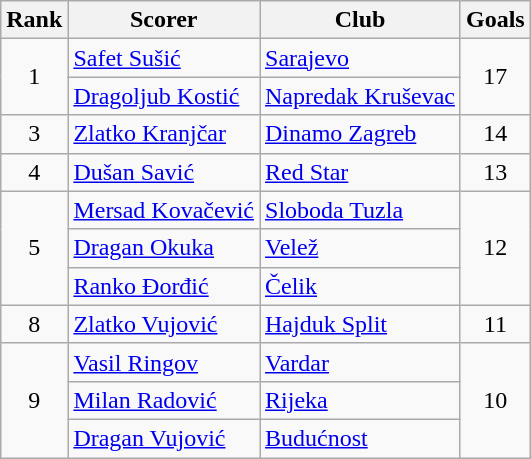<table class="wikitable">
<tr>
<th>Rank</th>
<th>Scorer</th>
<th>Club</th>
<th>Goals</th>
</tr>
<tr>
<td rowspan=2 align=center>1</td>
<td> <a href='#'>Safet Sušić</a></td>
<td><a href='#'>Sarajevo</a></td>
<td rowspan=2 align=center>17</td>
</tr>
<tr>
<td> <a href='#'>Dragoljub Kostić</a></td>
<td><a href='#'>Napredak Kruševac</a></td>
</tr>
<tr>
<td align=center>3</td>
<td> <a href='#'>Zlatko Kranjčar</a></td>
<td><a href='#'>Dinamo Zagreb</a></td>
<td align=center>14</td>
</tr>
<tr>
<td align=center>4</td>
<td> <a href='#'>Dušan Savić</a></td>
<td><a href='#'>Red Star</a></td>
<td align=center>13</td>
</tr>
<tr>
<td rowspan=3 align=center>5</td>
<td> <a href='#'>Mersad Kovačević</a></td>
<td><a href='#'>Sloboda Tuzla</a></td>
<td rowspan=3 align=center>12</td>
</tr>
<tr>
<td> <a href='#'>Dragan Okuka</a></td>
<td><a href='#'>Velež</a></td>
</tr>
<tr>
<td> <a href='#'>Ranko Đorđić</a></td>
<td><a href='#'>Čelik</a></td>
</tr>
<tr>
<td align=center>8</td>
<td> <a href='#'>Zlatko Vujović</a></td>
<td><a href='#'>Hajduk Split</a></td>
<td align=center>11</td>
</tr>
<tr>
<td rowspan=3 align=center>9</td>
<td> <a href='#'>Vasil Ringov</a></td>
<td><a href='#'>Vardar</a></td>
<td rowspan=3 align=center>10</td>
</tr>
<tr>
<td> <a href='#'>Milan Radović</a></td>
<td><a href='#'>Rijeka</a></td>
</tr>
<tr>
<td> <a href='#'>Dragan Vujović</a></td>
<td><a href='#'>Budućnost</a></td>
</tr>
</table>
